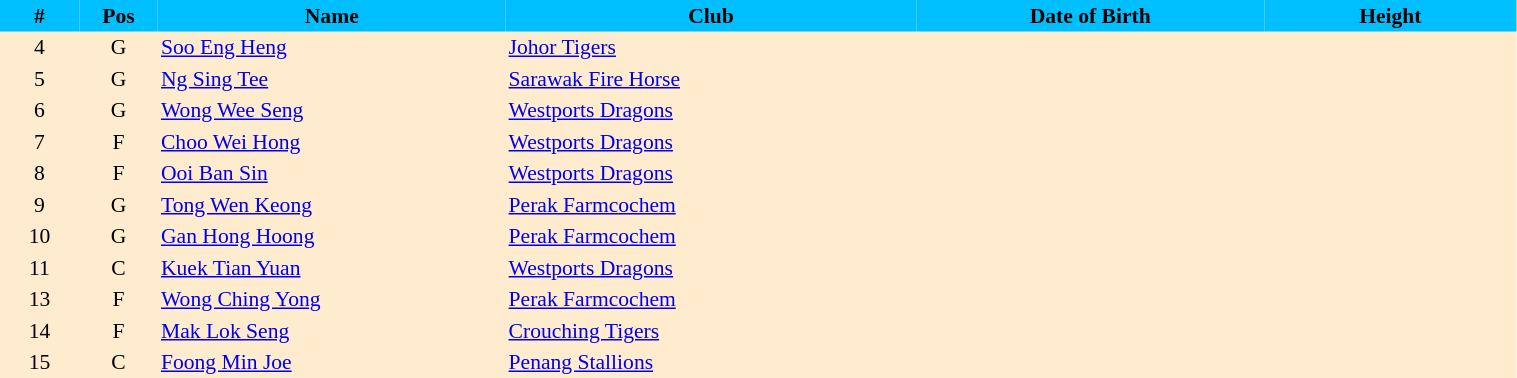<table border=0 cellpadding=2 cellspacing=0  |- bgcolor=#FFECCE style="text-align:center; font-size:90%;" width=80%>
<tr bgcolor=#00BFFF>
<th width=5%>#</th>
<th width=5%>Pos</th>
<th width=22%>Name</th>
<th width=26%>Club</th>
<th width=22%>Date of Birth</th>
<th width=16%>Height</th>
</tr>
<tr>
<td>4</td>
<td>G</td>
<td align=left><a href='#'>Soo Eng Heng</a></td>
<td align=left> <a href='#'>Johor Tigers</a></td>
<td align=left></td>
<td></td>
</tr>
<tr>
<td>5</td>
<td>G</td>
<td align=left><a href='#'>Ng Sing Tee</a></td>
<td align=left> <a href='#'>Sarawak Fire Horse</a></td>
<td align=left></td>
<td></td>
</tr>
<tr>
<td>6</td>
<td>G</td>
<td align=left><a href='#'>Wong Wee Seng</a></td>
<td align=left> <a href='#'>Westports Dragons</a></td>
<td align=left></td>
<td></td>
</tr>
<tr>
<td>7</td>
<td>F</td>
<td align=left><a href='#'>Choo Wei Hong</a></td>
<td align=left> <a href='#'>Westports Dragons</a></td>
<td align=left></td>
<td></td>
</tr>
<tr>
<td>8</td>
<td>F</td>
<td align=left><a href='#'>Ooi Ban Sin</a></td>
<td align=left> <a href='#'>Westports Dragons</a></td>
<td align=left></td>
<td></td>
</tr>
<tr>
<td>9</td>
<td>G</td>
<td align=left><a href='#'>Tong Wen Keong</a></td>
<td align=left> <a href='#'>Perak Farmcochem</a></td>
<td align=left></td>
<td></td>
</tr>
<tr>
<td>10</td>
<td>G</td>
<td align=left><a href='#'>Gan Hong Hoong</a></td>
<td align=left> <a href='#'>Perak Farmcochem</a></td>
<td align=left></td>
<td></td>
</tr>
<tr>
<td>11</td>
<td>C</td>
<td align=left><a href='#'>Kuek Tian Yuan</a></td>
<td align=left> <a href='#'>Westports Dragons</a></td>
<td align=left></td>
<td></td>
</tr>
<tr>
<td>13</td>
<td>F</td>
<td align=left><a href='#'>Wong Ching Yong</a></td>
<td align=left> <a href='#'>Perak Farmcochem</a></td>
<td align=left></td>
<td></td>
</tr>
<tr>
<td>14</td>
<td>F</td>
<td align=left><a href='#'>Mak Lok Seng</a></td>
<td align=left> <a href='#'>Crouching Tigers</a></td>
<td align=left></td>
<td></td>
</tr>
<tr>
<td>15</td>
<td>C</td>
<td align=left><a href='#'>Foong Min Joe</a></td>
<td align=left> <a href='#'>Penang Stallions</a></td>
<td align=left></td>
<td></td>
</tr>
</table>
